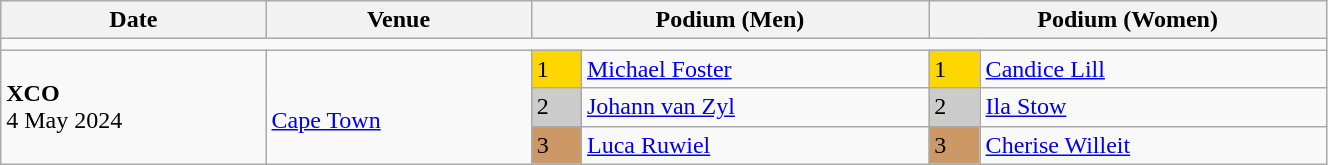<table class="wikitable" width=70%>
<tr>
<th>Date</th>
<th width=20%>Venue</th>
<th colspan=2 width=30%>Podium (Men)</th>
<th colspan=2 width=30%>Podium (Women)</th>
</tr>
<tr>
<td colspan=6></td>
</tr>
<tr>
<td rowspan=3><strong>XCO</strong> <br> 4 May 2024</td>
<td rowspan=3><br><a href='#'>Cape Town</a></td>
<td bgcolor=FFD700>1</td>
<td><a href='#'>Michael Foster</a></td>
<td bgcolor=FFD700>1</td>
<td><a href='#'>Candice Lill</a></td>
</tr>
<tr>
<td bgcolor=CCCCCC>2</td>
<td><a href='#'>Johann van Zyl</a></td>
<td bgcolor=CCCCCC>2</td>
<td><a href='#'>Ila Stow</a></td>
</tr>
<tr>
<td bgcolor=CC9966>3</td>
<td><a href='#'>Luca Ruwiel</a></td>
<td bgcolor=CC9966>3</td>
<td><a href='#'>Cherise Willeit</a></td>
</tr>
</table>
